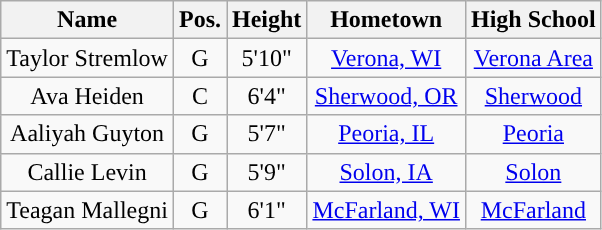<table class="wikitable sortable" style="text-align:center">
<tr align=center>
<th>Name</th>
<th>Pos.</th>
<th>Height</th>
<th>Hometown</th>
<th class="unsortable">High School</th>
</tr>
<tr>
<td>Taylor Stremlow</td>
<td>G</td>
<td>5'10"</td>
<td><a href='#'>Verona, WI</a></td>
<td><a href='#'> Verona Area</a></td>
</tr>
<tr>
<td>Ava Heiden</td>
<td>C</td>
<td>6'4"</td>
<td><a href='#'>Sherwood, OR</a></td>
<td><a href='#'> Sherwood</a></td>
</tr>
<tr>
<td>Aaliyah Guyton</td>
<td>G</td>
<td>5'7"</td>
<td><a href='#'>Peoria, IL</a></td>
<td><a href='#'> Peoria</a></td>
</tr>
<tr>
<td>Callie Levin</td>
<td>G</td>
<td>5'9"</td>
<td><a href='#'>Solon, IA</a></td>
<td><a href='#'> Solon</a></td>
</tr>
<tr>
<td>Teagan Mallegni</td>
<td>G</td>
<td>6'1"</td>
<td><a href='#'>McFarland, WI</a></td>
<td><a href='#'> McFarland</a></td>
</tr>
</table>
